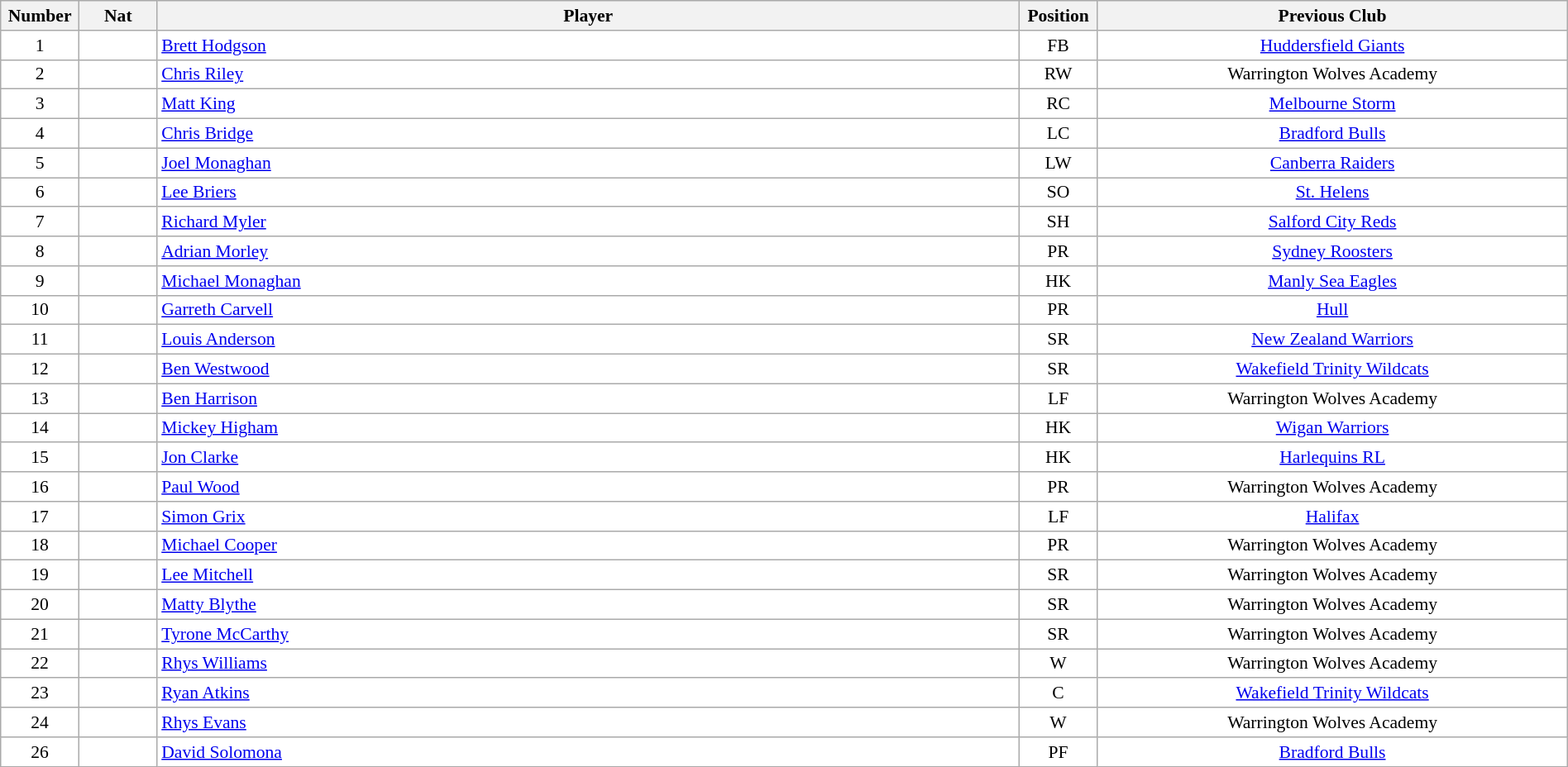<table class="wikitable" width="100%" style="font-size:90%">
<tr bgcolor=#FFFFFF>
<th width=5%>Number</th>
<th width=5%>Nat</th>
<th !width=25%>Player</th>
<th width=5%>Position</th>
<th width=30%>Previous Club</th>
</tr>
<tr bgcolor=#FFFFFF>
<td align=center>1</td>
<td align=center></td>
<td><a href='#'>Brett Hodgson</a></td>
<td align=center>FB</td>
<td align=center><a href='#'>Huddersfield Giants</a></td>
</tr>
<tr bgcolor=#FFFFFF>
<td align=center>2</td>
<td align=center></td>
<td><a href='#'>Chris Riley</a></td>
<td align=center>RW</td>
<td align=center>Warrington Wolves Academy</td>
</tr>
<tr bgcolor=#FFFFFF>
<td align=center>3</td>
<td align=center></td>
<td><a href='#'>Matt King</a></td>
<td align=center>RC</td>
<td align=center><a href='#'>Melbourne Storm</a></td>
</tr>
<tr bgcolor=#FFFFFF>
<td align=center>4</td>
<td align=center></td>
<td><a href='#'>Chris Bridge</a></td>
<td align=center>LC</td>
<td align=center><a href='#'>Bradford Bulls</a></td>
</tr>
<tr bgcolor=#FFFFFF>
<td align=center>5</td>
<td align=center></td>
<td><a href='#'>Joel Monaghan</a></td>
<td align=center>LW</td>
<td align=center><a href='#'>Canberra Raiders</a></td>
</tr>
<tr bgcolor=#FFFFFF>
<td align=center>6</td>
<td align=center></td>
<td><a href='#'>Lee Briers</a></td>
<td align=center>SO</td>
<td align=center><a href='#'>St. Helens</a></td>
</tr>
<tr bgcolor=#FFFFFF>
<td align=center>7</td>
<td align=center></td>
<td><a href='#'>Richard Myler</a></td>
<td align=center>SH</td>
<td align=center><a href='#'>Salford City Reds</a></td>
</tr>
<tr bgcolor=#FFFFFF>
<td align=center>8</td>
<td align=center></td>
<td><a href='#'>Adrian Morley</a></td>
<td align=center>PR</td>
<td align=center><a href='#'>Sydney Roosters</a></td>
</tr>
<tr bgcolor=#FFFFFF>
<td align=center>9</td>
<td align=center></td>
<td><a href='#'>Michael Monaghan</a></td>
<td align=center>HK</td>
<td align=center><a href='#'>Manly Sea Eagles</a></td>
</tr>
<tr bgcolor=#FFFFFF>
<td align=center>10</td>
<td align=center></td>
<td><a href='#'>Garreth Carvell</a></td>
<td align=center>PR</td>
<td align=center><a href='#'>Hull</a></td>
</tr>
<tr bgcolor=#FFFFFF>
<td align=center>11</td>
<td align=center></td>
<td><a href='#'>Louis Anderson</a></td>
<td align=center>SR</td>
<td align=center><a href='#'>New Zealand Warriors</a></td>
</tr>
<tr bgcolor=#FFFFFF>
<td align=center>12</td>
<td align=center></td>
<td><a href='#'>Ben Westwood</a></td>
<td align=center>SR</td>
<td align=center><a href='#'>Wakefield Trinity Wildcats</a></td>
</tr>
<tr bgcolor=#FFFFFF>
<td align=center>13</td>
<td align=center></td>
<td><a href='#'>Ben Harrison</a></td>
<td align=center>LF</td>
<td align=center>Warrington Wolves Academy</td>
</tr>
<tr bgcolor=#FFFFFF>
<td align=center>14</td>
<td align=center></td>
<td><a href='#'>Mickey Higham</a></td>
<td align=center>HK</td>
<td align=center><a href='#'>Wigan Warriors</a></td>
</tr>
<tr bgcolor=#FFFFFF>
<td align=center>15</td>
<td align=center></td>
<td><a href='#'>Jon Clarke</a></td>
<td align=center>HK</td>
<td align=center><a href='#'>Harlequins RL</a></td>
</tr>
<tr bgcolor=#FFFFFF>
<td align=center>16</td>
<td align=center></td>
<td><a href='#'>Paul Wood</a></td>
<td align=center>PR</td>
<td align=center>Warrington Wolves Academy</td>
</tr>
<tr bgcolor=#FFFFFF>
<td align=center>17</td>
<td align=center></td>
<td><a href='#'>Simon Grix</a></td>
<td align=center>LF</td>
<td align=center><a href='#'>Halifax</a></td>
</tr>
<tr bgcolor=#FFFFFF>
<td align=center>18</td>
<td align=center></td>
<td><a href='#'>Michael Cooper</a></td>
<td align=center>PR</td>
<td align=center>Warrington Wolves Academy</td>
</tr>
<tr bgcolor=#FFFFFF>
<td align=center>19</td>
<td align=center></td>
<td><a href='#'>Lee Mitchell</a></td>
<td align=center>SR</td>
<td align=center>Warrington Wolves Academy</td>
</tr>
<tr bgcolor=#FFFFFF>
<td align=center>20</td>
<td align=center></td>
<td><a href='#'>Matty Blythe</a></td>
<td align=center>SR</td>
<td align=center>Warrington Wolves Academy</td>
</tr>
<tr bgcolor=#FFFFFF>
<td align=center>21</td>
<td align=center></td>
<td><a href='#'>Tyrone McCarthy</a></td>
<td align=center>SR</td>
<td align=center>Warrington Wolves Academy</td>
</tr>
<tr bgcolor=#FFFFFF>
<td align=center>22</td>
<td align=center></td>
<td><a href='#'>Rhys Williams</a></td>
<td align=center>W</td>
<td align=center>Warrington Wolves Academy</td>
</tr>
<tr bgcolor=#FFFFFF>
<td align=center>23</td>
<td align=center></td>
<td><a href='#'>Ryan Atkins</a></td>
<td align=center>C</td>
<td align=center><a href='#'>Wakefield Trinity Wildcats</a></td>
</tr>
<tr bgcolor=#FFFFFF>
<td align=center>24</td>
<td align=center></td>
<td><a href='#'>Rhys Evans</a></td>
<td align=center>W</td>
<td align=center>Warrington Wolves Academy</td>
</tr>
<tr bgcolor=#FFFFFF>
<td align=center>26</td>
<td align=center></td>
<td><a href='#'>David Solomona</a></td>
<td align=center>PF</td>
<td align=center><a href='#'>Bradford Bulls</a></td>
</tr>
</table>
